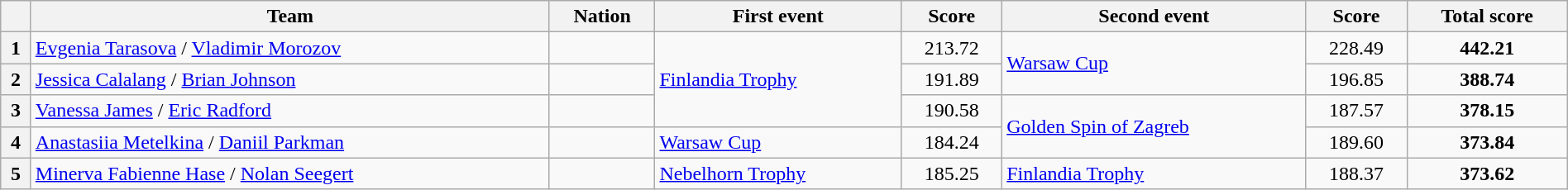<table class="wikitable unsortable" style="text-align:left; width:100%">
<tr>
<th scope="col"></th>
<th scope="col">Team</th>
<th scope="col">Nation</th>
<th scope="col">First event</th>
<th scope="col">Score</th>
<th scope="col">Second event</th>
<th scope="col">Score</th>
<th scope="col">Total score</th>
</tr>
<tr>
<th scope="row">1</th>
<td><a href='#'>Evgenia Tarasova</a> / <a href='#'>Vladimir Morozov</a></td>
<td></td>
<td rowspan="3"><a href='#'>Finlandia Trophy</a></td>
<td style="text-align:center">213.72</td>
<td rowspan="2"><a href='#'>Warsaw Cup</a></td>
<td style="text-align:center">228.49</td>
<td style="text-align:center"><strong>442.21</strong></td>
</tr>
<tr>
<th scope="row">2</th>
<td><a href='#'>Jessica Calalang</a> / <a href='#'>Brian Johnson</a></td>
<td></td>
<td style="text-align:center">191.89</td>
<td style="text-align:center">196.85</td>
<td style="text-align:center"><strong>388.74</strong></td>
</tr>
<tr>
<th scope="row">3</th>
<td><a href='#'>Vanessa James</a> / <a href='#'>Eric Radford</a></td>
<td></td>
<td style="text-align:center">190.58</td>
<td rowspan="2"><a href='#'>Golden Spin of Zagreb</a></td>
<td style="text-align:center">187.57</td>
<td style="text-align:center"><strong>378.15</strong></td>
</tr>
<tr>
<th scope="row">4</th>
<td><a href='#'>Anastasiia Metelkina</a> / <a href='#'>Daniil Parkman</a></td>
<td></td>
<td><a href='#'>Warsaw Cup</a></td>
<td style="text-align:center">184.24</td>
<td style="text-align:center">189.60</td>
<td style="text-align:center"><strong>373.84</strong></td>
</tr>
<tr>
<th scope="row">5</th>
<td><a href='#'>Minerva Fabienne Hase</a> / <a href='#'>Nolan Seegert</a></td>
<td></td>
<td><a href='#'>Nebelhorn Trophy</a></td>
<td style="text-align:center">185.25</td>
<td><a href='#'>Finlandia Trophy</a></td>
<td style="text-align:center">188.37</td>
<td style="text-align:center"><strong>373.62</strong></td>
</tr>
</table>
